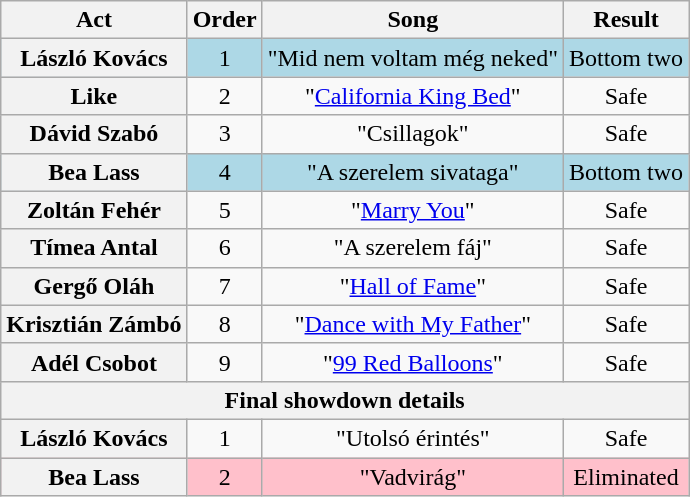<table class="wikitable" style="text-align:center;">
<tr>
<th scope="col">Act</th>
<th scope="col">Order</th>
<th scope="col">Song</th>
<th scope="col">Result</th>
</tr>
<tr bgcolor="lightblue">
<th scope="row">László Kovács</th>
<td>1</td>
<td>"Mid nem voltam még neked"</td>
<td>Bottom two</td>
</tr>
<tr>
<th scope="row">Like</th>
<td>2</td>
<td>"<a href='#'>California King Bed</a>"</td>
<td>Safe</td>
</tr>
<tr>
<th scope="row">Dávid Szabó</th>
<td>3</td>
<td>"Csillagok"</td>
<td>Safe</td>
</tr>
<tr bgcolor="lightblue">
<th scope="row">Bea Lass</th>
<td>4</td>
<td>"A szerelem sivataga"</td>
<td>Bottom two</td>
</tr>
<tr>
<th scope="row">Zoltán Fehér</th>
<td>5</td>
<td>"<a href='#'>Marry You</a>"</td>
<td>Safe</td>
</tr>
<tr>
<th scope="row">Tímea Antal</th>
<td>6</td>
<td>"A szerelem fáj"</td>
<td>Safe</td>
</tr>
<tr>
<th scope="row">Gergő Oláh</th>
<td>7</td>
<td>"<a href='#'>Hall of Fame</a>"</td>
<td>Safe</td>
</tr>
<tr>
<th scope="row">Krisztián Zámbó</th>
<td>8</td>
<td>"<a href='#'>Dance with My Father</a>"</td>
<td>Safe</td>
</tr>
<tr>
<th scope="row">Adél Csobot</th>
<td>9</td>
<td>"<a href='#'>99 Red Balloons</a>"</td>
<td>Safe</td>
</tr>
<tr>
<th scope="col" colspan="6">Final showdown details</th>
</tr>
<tr>
<th scope="row">László Kovács</th>
<td>1</td>
<td>"Utolsó érintés"</td>
<td>Safe</td>
</tr>
<tr bgcolor="pink">
<th scope="row">Bea Lass</th>
<td>2</td>
<td>"Vadvirág"</td>
<td>Eliminated</td>
</tr>
</table>
